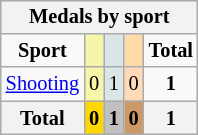<table class=wikitable style="font-size:85%; float:right;text-align:center">
<tr bgcolor=EFEFEF>
<th colspan=7>Medals by sport</th>
</tr>
<tr>
<td><strong>Sport</strong></td>
<td bgcolor=F7F6A8></td>
<td bgcolor=DCE5E5></td>
<td bgcolor=FFDBA9></td>
<td><strong>Total</strong></td>
</tr>
<tr>
<td><a href='#'>Shooting</a></td>
<td bgcolor=F7F6A8>0</td>
<td bgcolor=DCE5E5>1</td>
<td bgcolor=FFDAB9>0</td>
<td><strong>1</strong></td>
</tr>
<tr>
<th>Total</th>
<th style=background:gold>0</th>
<th style=background:silver>1</th>
<th style=background:#C96>0</th>
<th>1</th>
</tr>
</table>
